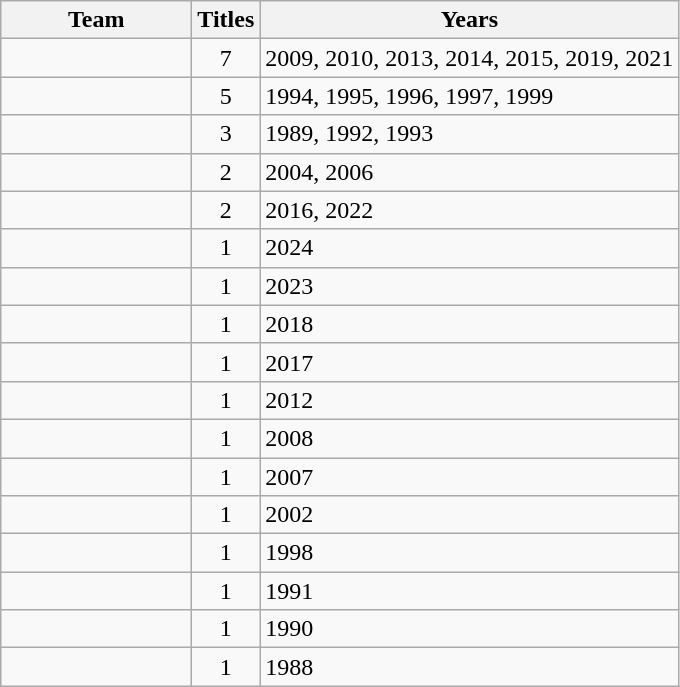<table class="wikitable sortable" style="text-align:center ">
<tr>
<th width=120px>Team</th>
<th>Titles</th>
<th>Years</th>
</tr>
<tr>
<td style=><strong></strong></td>
<td>7</td>
<td align=left>2009, 2010, 2013, 2014, 2015, 2019, 2021</td>
</tr>
<tr>
<td style=><strong></strong></td>
<td>5</td>
<td align=left>1994, 1995, 1996, 1997, 1999</td>
</tr>
<tr>
<td style=><strong></strong></td>
<td>3</td>
<td align=left>1989, 1992, 1993</td>
</tr>
<tr>
<td style=><strong></strong></td>
<td>2</td>
<td align=left>2004, 2006</td>
</tr>
<tr>
<td style=><strong></strong></td>
<td>2</td>
<td align=left>2016, 2022</td>
</tr>
<tr>
<td style=><strong></strong></td>
<td>1</td>
<td align=left>2024</td>
</tr>
<tr>
<td style=><strong></strong></td>
<td>1</td>
<td align=left>2023</td>
</tr>
<tr>
<td style=><strong></strong></td>
<td>1</td>
<td align=left>2018</td>
</tr>
<tr>
<td style=><strong></strong></td>
<td>1</td>
<td align=left>2017</td>
</tr>
<tr>
<td style=><strong></strong></td>
<td>1</td>
<td align=left>2012</td>
</tr>
<tr>
<td style=><strong></strong></td>
<td>1</td>
<td align=left>2008</td>
</tr>
<tr>
<td style=><strong></strong></td>
<td>1</td>
<td align=left>2007</td>
</tr>
<tr>
<td style=><strong></strong></td>
<td>1</td>
<td align=left>2002</td>
</tr>
<tr>
<td style=><strong></strong></td>
<td>1</td>
<td align=left>1998</td>
</tr>
<tr>
<td style=><strong></strong></td>
<td>1</td>
<td align=left>1991</td>
</tr>
<tr>
<td style=><strong></strong></td>
<td>1</td>
<td align=left>1990</td>
</tr>
<tr>
<td style=><strong></strong></td>
<td>1</td>
<td align=left>1988</td>
</tr>
</table>
